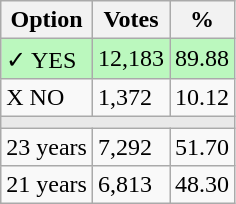<table class="wikitable">
<tr>
<th>Option</th>
<th>Votes</th>
<th>%</th>
</tr>
<tr>
<td style=background:#bbf8be>✓ YES</td>
<td style=background:#bbf8be>12,183</td>
<td style=background:#bbf8be>89.88</td>
</tr>
<tr>
<td>X NO</td>
<td>1,372</td>
<td>10.12</td>
</tr>
<tr>
<td colspan="3" bgcolor="#E9E9E9"></td>
</tr>
<tr>
<td>23 years</td>
<td>7,292</td>
<td>51.70</td>
</tr>
<tr>
<td>21 years</td>
<td>6,813</td>
<td>48.30</td>
</tr>
</table>
